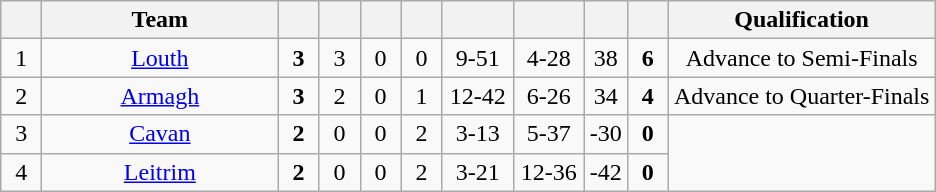<table class="wikitable">
<tr>
<th width="20"></th>
<th width="150">Team</th>
<th width="20"></th>
<th width="20"></th>
<th width="20"></th>
<th width="20"></th>
<th width="40"></th>
<th width="40"></th>
<th width="20"></th>
<th width="20"></th>
<th>Qualification</th>
</tr>
<tr align="center">
<td>1</td>
<td> <a href='#'>Louth</a></td>
<td><strong>3</strong></td>
<td>3</td>
<td>0</td>
<td>0</td>
<td>9-51</td>
<td>4-28</td>
<td>38</td>
<td><strong>6</strong></td>
<td>Advance to Semi-Finals</td>
</tr>
<tr align="center">
<td>2</td>
<td> <a href='#'>Armagh</a></td>
<td><strong>3</strong></td>
<td>2</td>
<td>0</td>
<td>1</td>
<td>12-42</td>
<td>6-26</td>
<td>34</td>
<td><strong>4</strong></td>
<td>Advance to Quarter-Finals</td>
</tr>
<tr align="center">
<td>3</td>
<td> <a href='#'>Cavan</a></td>
<td><strong>2</strong></td>
<td>0</td>
<td>0</td>
<td>2</td>
<td>3-13</td>
<td>5-37</td>
<td>-30</td>
<td><strong>0</strong></td>
<td rowspan="2"></td>
</tr>
<tr align="center">
<td>4</td>
<td> <a href='#'>Leitrim</a></td>
<td><strong>2</strong></td>
<td>0</td>
<td>0</td>
<td>2</td>
<td>3-21</td>
<td>12-36</td>
<td>-42</td>
<td><strong>0</strong></td>
</tr>
</table>
